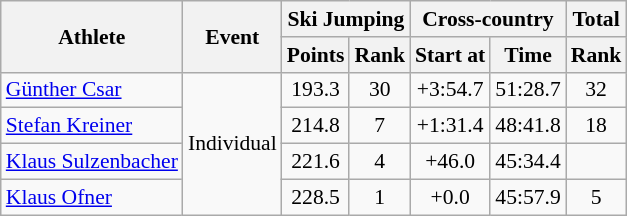<table class="wikitable" style="font-size:90%">
<tr>
<th rowspan="2">Athlete</th>
<th rowspan="2">Event</th>
<th colspan="2">Ski Jumping</th>
<th colspan="2">Cross-country</th>
<th colspan="2">Total</th>
</tr>
<tr>
<th>Points</th>
<th>Rank</th>
<th>Start at</th>
<th>Time</th>
<th>Rank</th>
</tr>
<tr>
<td><a href='#'>Günther Csar</a></td>
<td rowspan="4">Individual</td>
<td align="center">193.3</td>
<td align="center">30</td>
<td align="center">+3:54.7</td>
<td align="center">51:28.7</td>
<td align="center">32</td>
</tr>
<tr>
<td><a href='#'>Stefan Kreiner</a></td>
<td align="center">214.8</td>
<td align="center">7</td>
<td align="center">+1:31.4</td>
<td align="center">48:41.8</td>
<td align="center">18</td>
</tr>
<tr>
<td><a href='#'>Klaus Sulzenbacher</a></td>
<td align="center">221.6</td>
<td align="center">4</td>
<td align="center">+46.0</td>
<td align="center">45:34.4</td>
<td align="center"></td>
</tr>
<tr>
<td><a href='#'>Klaus Ofner</a></td>
<td align="center">228.5</td>
<td align="center">1</td>
<td align="center">+0.0</td>
<td align="center">45:57.9</td>
<td align="center">5</td>
</tr>
</table>
